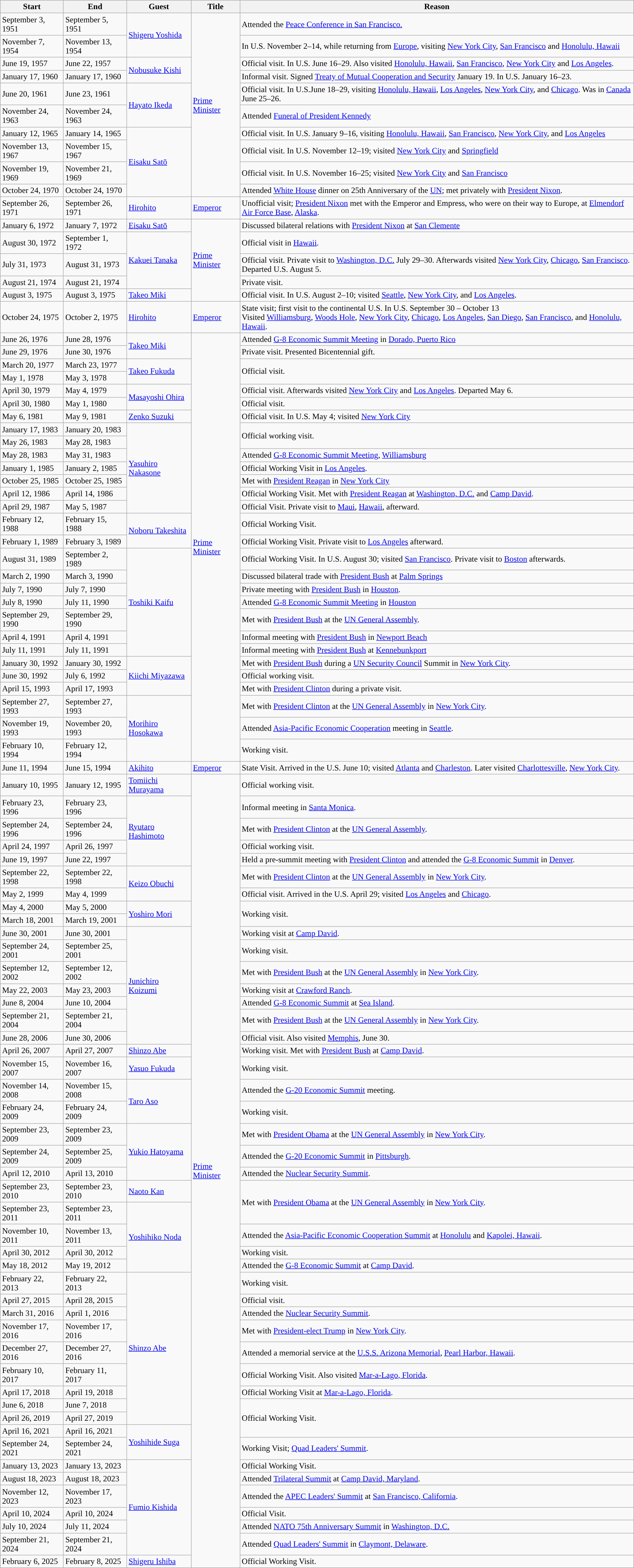<table class="wikitable sortable">
<tr>
<th>Start</th>
<th>End</th>
<th>Guest</th>
<th>Title</th>
<th>Reason</th>
</tr>
<tr>
<td>September 3, 1951</td>
<td>September 5, 1951</td>
<td rowspan=2><a href='#'>Shigeru Yoshida</a></td>
<td rowspan=10><a href='#'>Prime Minister</a></td>
<td>Attended the <a href='#'>Peace Conference in San Francisco.</a></td>
</tr>
<tr>
<td>November 7, 1954</td>
<td>November 13, 1954</td>
<td>In U.S. November 2–14, while returning from <a href='#'>Europe</a>, visiting <a href='#'>New York City</a>, <a href='#'>San Francisco</a> and <a href='#'>Honolulu, Hawaii</a></td>
</tr>
<tr>
<td>June 19, 1957</td>
<td>June 22, 1957</td>
<td rowspan=2><a href='#'>Nobusuke Kishi</a></td>
<td>Official visit. In U.S. June 16–29. Also visited <a href='#'>Honolulu, Hawaii</a>, <a href='#'>San Francisco</a>, <a href='#'>New York City</a> and <a href='#'>Los Angeles</a>.</td>
</tr>
<tr>
<td>January 17, 1960</td>
<td>January 17, 1960</td>
<td>Informal visit. Signed <a href='#'>Treaty of Mutual Cooperation and Security</a> January 19. In U.S. January 16–23.</td>
</tr>
<tr>
<td>June 20, 1961</td>
<td>June 23, 1961</td>
<td rowspan=2><a href='#'>Hayato Ikeda</a></td>
<td>Official visit. In U.S.June 18–29, visiting <a href='#'>Honolulu, Hawaii</a>, <a href='#'>Los Angeles</a>, <a href='#'>New York City</a>, and <a href='#'>Chicago</a>. Was in <a href='#'>Canada</a> June 25–26.</td>
</tr>
<tr>
<td>November 24, 1963</td>
<td>November 24, 1963</td>
<td>Attended <a href='#'>Funeral of President Kennedy</a></td>
</tr>
<tr>
<td>January 12, 1965</td>
<td>January 14, 1965</td>
<td rowspan=4><a href='#'>Eisaku Satō</a></td>
<td>Official visit. In U.S. January 9–16, visiting <a href='#'>Honolulu, Hawaii</a>, <a href='#'>San Francisco</a>, <a href='#'>New York City</a>, and <a href='#'>Los Angeles</a></td>
</tr>
<tr>
<td>November 13, 1967</td>
<td>November 15, 1967</td>
<td>Official visit. In U.S. November 12–19; visited <a href='#'>New York City</a> and <a href='#'>Springfield</a></td>
</tr>
<tr>
<td>November 19, 1969</td>
<td>November 21, 1969</td>
<td>Official visit. In U.S. November 16–25; visited <a href='#'>New York City</a> and <a href='#'>San Francisco</a></td>
</tr>
<tr>
<td>October 24, 1970</td>
<td>October 24, 1970</td>
<td>Attended <a href='#'>White House</a> dinner on 25th Anniversary of the <a href='#'>UN</a>; met privately with <a href='#'>President Nixon</a>.</td>
</tr>
<tr>
<td>September 26, 1971</td>
<td>September 26, 1971</td>
<td><a href='#'>Hirohito</a></td>
<td><a href='#'>Emperor</a></td>
<td>Unofficial visit; <a href='#'>President Nixon</a> met with the Emperor and Empress, who were on their way to Europe, at <a href='#'>Elmendorf Air Force Base</a>, <a href='#'>Alaska</a>.</td>
</tr>
<tr>
<td>January 6, 1972</td>
<td>January 7, 1972</td>
<td><a href='#'>Eisaku Satō</a></td>
<td rowspan=5><a href='#'>Prime Minister</a></td>
<td>Discussed bilateral relations with <a href='#'>President Nixon</a> at <a href='#'>San Clemente</a></td>
</tr>
<tr>
<td>August 30, 1972</td>
<td>September 1, 1972</td>
<td rowspan=3><a href='#'>Kakuei Tanaka</a></td>
<td>Official visit in <a href='#'>Hawaii</a>.</td>
</tr>
<tr>
<td>July 31, 1973</td>
<td>August 31, 1973</td>
<td>Official visit. Private visit to <a href='#'>Washington, D.C.</a> July 29–30. Afterwards visited <a href='#'>New York City</a>, <a href='#'>Chicago</a>, <a href='#'>San Francisco</a>. Departed U.S. August 5.</td>
</tr>
<tr>
<td>August 21, 1974</td>
<td>August 21, 1974</td>
<td>Private visit.</td>
</tr>
<tr>
<td>August 3, 1975</td>
<td>August 3, 1975</td>
<td><a href='#'>Takeo Miki</a></td>
<td>Official visit. In U.S. August 2–10; visited <a href='#'>Seattle</a>, <a href='#'>New York City</a>, and <a href='#'>Los Angeles</a>.</td>
</tr>
<tr>
<td>October 24, 1975</td>
<td>October 2, 1975</td>
<td><a href='#'>Hirohito</a></td>
<td><a href='#'>Emperor</a></td>
<td>State visit; first visit to the continental U.S. In U.S. September 30 – October 13<br>Visited <a href='#'>Williamsburg</a>, <a href='#'>Woods Hole</a>, <a href='#'>New York City</a>, <a href='#'>Chicago</a>, <a href='#'>Los Angeles</a>, <a href='#'>San Diego</a>, <a href='#'>San Francisco</a>, and <a href='#'>Honolulu, Hawaii</a>.</td>
</tr>
<tr>
<td>June 26, 1976</td>
<td>June 28, 1976</td>
<td rowspan="2"><a href='#'>Takeo Miki</a></td>
<td rowspan=29><a href='#'>Prime Minister</a></td>
<td>Attended <a href='#'>G-8 Economic Summit Meeting</a> in <a href='#'>Dorado, Puerto Rico</a></td>
</tr>
<tr>
<td>June 29, 1976</td>
<td>June 30, 1976</td>
<td>Private visit. Presented Bicentennial gift.</td>
</tr>
<tr>
<td>March 20, 1977</td>
<td>March 23, 1977</td>
<td rowspan=2><a href='#'>Takeo Fukuda</a></td>
<td rowspan=2>Official visit.</td>
</tr>
<tr>
<td>May 1, 1978</td>
<td>May 3, 1978</td>
</tr>
<tr>
<td>April 30, 1979</td>
<td>May 4, 1979</td>
<td rowspan=2><a href='#'>Masayoshi Ohira</a></td>
<td>Official visit. Afterwards visited <a href='#'>New York City</a> and <a href='#'>Los Angeles</a>. Departed May 6.</td>
</tr>
<tr>
<td>April 30, 1980</td>
<td>May 1, 1980</td>
<td>Official visit.</td>
</tr>
<tr>
<td>May 6, 1981</td>
<td>May 9, 1981</td>
<td><a href='#'>Zenko Suzuki</a></td>
<td>Official visit. In U.S. May 4; visited <a href='#'>New York City</a></td>
</tr>
<tr>
<td>January 17, 1983</td>
<td>January 20, 1983</td>
<td rowspan=7><a href='#'>Yasuhiro Nakasone</a></td>
<td rowspan=2>Official working visit.</td>
</tr>
<tr>
<td>May 26, 1983</td>
<td>May 28, 1983</td>
</tr>
<tr>
<td>May 28, 1983</td>
<td>May 31, 1983</td>
<td>Attended <a href='#'>G-8 Economic Summit Meeting</a>, <a href='#'>Williamsburg</a></td>
</tr>
<tr>
<td>January 1, 1985</td>
<td>January 2, 1985</td>
<td>Official Working Visit in <a href='#'>Los Angeles</a>.</td>
</tr>
<tr>
<td>October 25, 1985</td>
<td>October 25, 1985</td>
<td>Met with <a href='#'>President Reagan</a> in <a href='#'>New York City</a></td>
</tr>
<tr>
<td>April 12, 1986</td>
<td>April 14, 1986</td>
<td>Official Working Visit. Met with <a href='#'>President Reagan</a> at <a href='#'>Washington, D.C.</a> and <a href='#'>Camp David</a>.</td>
</tr>
<tr>
<td>April 29, 1987</td>
<td>May 5, 1987</td>
<td>Official Visit. Private visit to <a href='#'>Maui</a>, <a href='#'>Hawaii</a>, afterward.</td>
</tr>
<tr>
<td>February 12, 1988</td>
<td>February 15, 1988</td>
<td rowspan=2><a href='#'>Noboru Takeshita</a></td>
<td>Official Working Visit.</td>
</tr>
<tr>
<td>February 1, 1989</td>
<td>February 3, 1989</td>
<td>Official Working Visit. Private visit to <a href='#'>Los Angeles</a> afterward.</td>
</tr>
<tr>
<td>August 31, 1989</td>
<td>September 2, 1989</td>
<td rowspan=7><a href='#'>Toshiki Kaifu</a></td>
<td>Official Working Visit. In U.S. August 30; visited <a href='#'>San Francisco</a>. Private visit to <a href='#'>Boston</a> afterwards.</td>
</tr>
<tr>
<td>March 2, 1990</td>
<td>March 3, 1990</td>
<td>Discussed bilateral trade with <a href='#'>President Bush</a> at <a href='#'>Palm Springs</a></td>
</tr>
<tr>
<td>July 7, 1990</td>
<td>July 7, 1990</td>
<td>Private meeting with <a href='#'>President Bush</a> in <a href='#'>Houston</a>.</td>
</tr>
<tr>
<td>July 8, 1990</td>
<td>July 11, 1990</td>
<td>Attended <a href='#'>G-8 Economic Summit Meeting</a> in <a href='#'>Houston</a></td>
</tr>
<tr>
<td>September 29, 1990</td>
<td>September 29, 1990</td>
<td>Met with <a href='#'>President Bush</a> at the <a href='#'>UN General Assembly</a>.</td>
</tr>
<tr>
<td>April 4, 1991</td>
<td>April 4, 1991</td>
<td>Informal meeting with <a href='#'>President Bush</a> in <a href='#'>Newport Beach</a></td>
</tr>
<tr>
<td>July 11, 1991</td>
<td>July 11, 1991</td>
<td>Informal meeting with <a href='#'>President Bush</a> at <a href='#'>Kennebunkport</a></td>
</tr>
<tr>
<td>January 30, 1992</td>
<td>January 30, 1992</td>
<td rowspan=3><a href='#'>Kiichi Miyazawa</a></td>
<td>Met with <a href='#'>President Bush</a> during a <a href='#'>UN Security Council</a> Summit in <a href='#'>New York City</a>.</td>
</tr>
<tr>
<td>June 30, 1992</td>
<td>July 6, 1992</td>
<td>Official working visit.</td>
</tr>
<tr>
<td>April 15, 1993</td>
<td>April 17, 1993</td>
<td>Met with <a href='#'>President Clinton</a> during a private visit.</td>
</tr>
<tr>
<td>September 27, 1993</td>
<td>September 27, 1993</td>
<td rowspan=3><a href='#'>Morihiro Hosokawa</a></td>
<td>Met with <a href='#'>President Clinton</a> at the <a href='#'>UN General Assembly</a> in <a href='#'>New York City</a>.</td>
</tr>
<tr>
<td>November 19, 1993</td>
<td>November 20, 1993</td>
<td>Attended <a href='#'>Asia-Pacific Economic Cooperation</a> meeting in <a href='#'>Seattle</a>.</td>
</tr>
<tr>
<td>February 10, 1994</td>
<td>February 12, 1994</td>
<td>Working visit.</td>
</tr>
<tr>
<td>June 11, 1994</td>
<td>June 15, 1994</td>
<td><a href='#'>Akihito</a></td>
<td><a href='#'>Emperor</a></td>
<td>State Visit. Arrived in the U.S. June 10; visited <a href='#'>Atlanta</a> and <a href='#'>Charleston</a>. Later visited <a href='#'>Charlottesville</a>, <a href='#'>New York City</a>.</td>
</tr>
<tr>
<td>January 10, 1995</td>
<td>January 12, 1995</td>
<td><a href='#'>Tomiichi Murayama</a></td>
<td rowspan=46><a href='#'>Prime Minister</a></td>
<td>Official working visit.</td>
</tr>
<tr>
<td>February 23, 1996</td>
<td>February 23, 1996</td>
<td rowspan=4><a href='#'>Ryutaro Hashimoto</a></td>
<td>Informal meeting in <a href='#'>Santa Monica</a>.</td>
</tr>
<tr>
<td>September 24, 1996</td>
<td>September 24, 1996</td>
<td>Met with <a href='#'>President Clinton</a> at the <a href='#'>UN General Assembly</a>.</td>
</tr>
<tr>
<td>April 24, 1997</td>
<td>April 26, 1997</td>
<td>Official working visit.</td>
</tr>
<tr>
<td>June 19, 1997</td>
<td>June 22, 1997</td>
<td>Held a pre-summit meeting with <a href='#'>President Clinton</a> and attended the <a href='#'>G-8 Economic Summit</a> in <a href='#'>Denver</a>.</td>
</tr>
<tr>
<td>September 22, 1998</td>
<td>September 22, 1998</td>
<td rowspan=2><a href='#'>Keizo Obuchi</a></td>
<td>Met with <a href='#'>President Clinton</a> at the <a href='#'>UN General Assembly</a> in <a href='#'>New York City</a>.</td>
</tr>
<tr>
<td>May 2, 1999</td>
<td>May 4, 1999</td>
<td>Official visit. Arrived in the U.S. April 29; visited <a href='#'>Los Angeles</a> and <a href='#'>Chicago</a>.</td>
</tr>
<tr>
<td>May 4, 2000</td>
<td>May 5, 2000</td>
<td rowspan=2><a href='#'>Yoshiro Mori</a></td>
<td rowspan=2>Working visit.</td>
</tr>
<tr>
<td>March 18, 2001</td>
<td>March 19, 2001</td>
</tr>
<tr>
<td>June 30, 2001</td>
<td>June 30, 2001</td>
<td rowspan=7><a href='#'>Junichiro Koizumi</a></td>
<td>Working visit at <a href='#'>Camp David</a>.</td>
</tr>
<tr>
<td>September 24, 2001</td>
<td>September 25, 2001</td>
<td>Working visit.</td>
</tr>
<tr>
<td>September 12, 2002</td>
<td>September 12, 2002</td>
<td>Met with <a href='#'>President Bush</a> at the <a href='#'>UN General Assembly</a> in <a href='#'>New York City</a>.</td>
</tr>
<tr>
<td>May 22, 2003</td>
<td>May 23, 2003</td>
<td>Working visit at <a href='#'>Crawford Ranch</a>.</td>
</tr>
<tr>
<td>June 8, 2004</td>
<td>June 10, 2004</td>
<td>Attended <a href='#'>G-8 Economic Summit</a> at <a href='#'>Sea Island</a>.</td>
</tr>
<tr>
<td>September 21, 2004</td>
<td>September 21, 2004</td>
<td>Met with <a href='#'>President Bush</a> at the <a href='#'>UN General Assembly</a> in <a href='#'>New York City</a>.</td>
</tr>
<tr>
<td>June 28, 2006</td>
<td>June 30, 2006</td>
<td>Official visit. Also visited <a href='#'>Memphis</a>, June 30.</td>
</tr>
<tr>
<td>April 26, 2007</td>
<td>April 27, 2007</td>
<td><a href='#'>Shinzo Abe</a></td>
<td>Working visit. Met with <a href='#'>President Bush</a> at <a href='#'>Camp David</a>.</td>
</tr>
<tr>
<td>November 15, 2007</td>
<td>November 16, 2007</td>
<td><a href='#'>Yasuo Fukuda</a></td>
<td>Working visit.</td>
</tr>
<tr>
<td>November 14, 2008</td>
<td>November 15, 2008</td>
<td rowspan=2><a href='#'>Taro Aso</a></td>
<td>Attended the <a href='#'>G-20 Economic Summit</a> meeting.</td>
</tr>
<tr>
<td>February 24, 2009</td>
<td>February 24, 2009</td>
<td>Working visit.</td>
</tr>
<tr>
<td>September 23, 2009</td>
<td>September 23, 2009</td>
<td rowspan=3><a href='#'>Yukio Hatoyama</a></td>
<td>Met with <a href='#'>President Obama</a> at the <a href='#'>UN General Assembly</a> in <a href='#'>New York City</a>.</td>
</tr>
<tr>
<td>September 24, 2009</td>
<td>September 25, 2009</td>
<td>Attended the <a href='#'>G-20 Economic Summit</a> in <a href='#'>Pittsburgh</a>.</td>
</tr>
<tr>
<td>April 12, 2010</td>
<td>April 13, 2010</td>
<td>Attended the <a href='#'>Nuclear Security Summit</a>.</td>
</tr>
<tr>
<td>September 23, 2010</td>
<td>September 23, 2010</td>
<td><a href='#'>Naoto Kan</a></td>
<td rowspan=2>Met with <a href='#'>President Obama</a> at the <a href='#'>UN General Assembly</a> in <a href='#'>New York City</a>.</td>
</tr>
<tr>
<td>September 23, 2011</td>
<td>September 23, 2011</td>
<td rowspan=4><a href='#'>Yoshihiko Noda</a></td>
</tr>
<tr>
<td>November 10, 2011</td>
<td>November 13, 2011</td>
<td>Attended the <a href='#'>Asia-Pacific Economic Cooperation Summit</a> at <a href='#'>Honolulu</a> and <a href='#'>Kapolei, Hawaii</a>.</td>
</tr>
<tr>
<td>April 30, 2012</td>
<td>April 30, 2012</td>
<td>Working visit.</td>
</tr>
<tr>
<td>May 18, 2012</td>
<td>May 19, 2012</td>
<td>Attended the <a href='#'>G-8 Economic Summit</a> at <a href='#'>Camp David</a>.</td>
</tr>
<tr>
<td>February 22, 2013</td>
<td>February 22, 2013</td>
<td rowspan=9><a href='#'>Shinzo Abe</a></td>
<td>Working visit.</td>
</tr>
<tr>
<td>April 27, 2015</td>
<td>April 28, 2015</td>
<td>Official visit.</td>
</tr>
<tr>
<td>March 31, 2016</td>
<td>April 1, 2016</td>
<td>Attended the <a href='#'>Nuclear Security Summit</a>.</td>
</tr>
<tr>
<td>November 17, 2016</td>
<td>November 17, 2016</td>
<td>Met with <a href='#'>President-elect Trump</a> in <a href='#'>New York City</a>.</td>
</tr>
<tr>
<td>December 27, 2016</td>
<td>December 27, 2016</td>
<td>Attended a memorial service at the <a href='#'>U.S.S. Arizona Memorial</a>, <a href='#'>Pearl Harbor, Hawaii</a>.</td>
</tr>
<tr>
<td>February 10, 2017</td>
<td>February 11, 2017</td>
<td>Official Working Visit. Also visited <a href='#'>Mar-a-Lago, Florida</a>.</td>
</tr>
<tr>
<td>April 17, 2018</td>
<td>April 19, 2018</td>
<td>Official Working Visit at <a href='#'>Mar-a-Lago, Florida</a>.</td>
</tr>
<tr>
<td>June 6, 2018</td>
<td>June 7, 2018</td>
<td rowspan=3>Official Working Visit.</td>
</tr>
<tr>
<td>April 26, 2019</td>
<td>April 27, 2019</td>
</tr>
<tr>
<td>April 16, 2021</td>
<td>April 16, 2021</td>
<td rowspan=2><a href='#'>Yoshihide Suga</a></td>
</tr>
<tr>
<td>September 24, 2021</td>
<td>September 24, 2021</td>
<td>Working Visit; <a href='#'>Quad Leaders' Summit</a>.</td>
</tr>
<tr>
<td>January 13, 2023</td>
<td>January 13, 2023</td>
<td rowspan=6><a href='#'>Fumio Kishida</a></td>
<td>Official Working Visit.</td>
</tr>
<tr>
<td>August 18, 2023</td>
<td>August 18, 2023</td>
<td>Attended <a href='#'>Trilateral Summit</a> at <a href='#'>Camp David, Maryland</a>.</td>
</tr>
<tr>
<td>November 12, 2023</td>
<td>November 17, 2023</td>
<td>Attended the <a href='#'>APEC Leaders' Summit</a> at <a href='#'>San Francisco, California</a>.</td>
</tr>
<tr>
<td>April 10, 2024</td>
<td>April 10, 2024</td>
<td>Official Visit.</td>
</tr>
<tr>
<td>July 10, 2024</td>
<td>July 11, 2024</td>
<td>Attended <a href='#'>NATO 75th Anniversary Summit</a> in <a href='#'>Washington, D.C.</a></td>
</tr>
<tr>
<td>September 21, 2024</td>
<td>September 21, 2024</td>
<td>Attended <a href='#'>Quad Leaders' Summit</a> in <a href='#'>Claymont, Delaware</a>.</td>
</tr>
<tr>
<td>February 6, 2025</td>
<td>February 8, 2025</td>
<td><a href='#'>Shigeru Ishiba</a></td>
<td>Official Working Visit.</td>
</tr>
</table>
